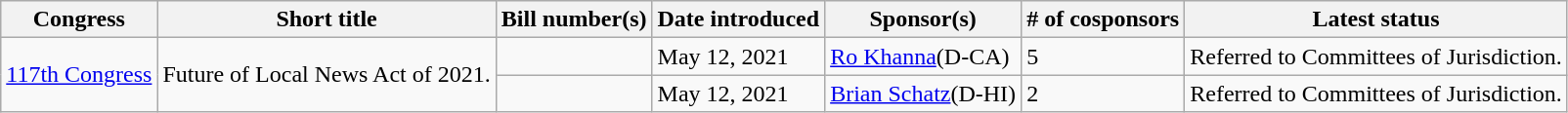<table class="wikitable">
<tr>
<th>Congress</th>
<th>Short title</th>
<th>Bill number(s)</th>
<th>Date introduced</th>
<th>Sponsor(s)</th>
<th># of cosponsors</th>
<th>Latest status</th>
</tr>
<tr>
<td rowspan="2"><a href='#'>117th Congress</a></td>
<td rowspan="2">Future of Local News Act of 2021.</td>
<td></td>
<td>May 12, 2021</td>
<td><a href='#'>Ro Khanna</a>(D-CA)</td>
<td>5</td>
<td>Referred to Committees of Jurisdiction.</td>
</tr>
<tr>
<td></td>
<td>May 12, 2021</td>
<td><a href='#'>Brian Schatz</a>(D-HI)</td>
<td>2</td>
<td>Referred to Committees of Jurisdiction.</td>
</tr>
</table>
